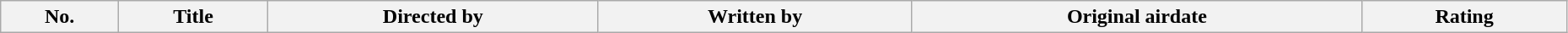<table class="wikitable sortable"  style="width:98%; background:#fff;">
<tr>
<th>No.</th>
<th>Title</th>
<th>Directed by</th>
<th>Written by</th>
<th>Original airdate</th>
<th>Rating<br>


















































































</th>
</tr>
</table>
